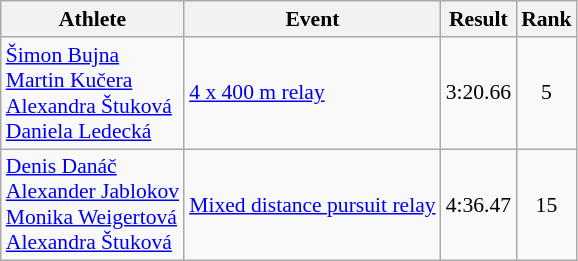<table class="wikitable" style="font-size:90%">
<tr>
<th>Athlete</th>
<th>Event</th>
<th>Result</th>
<th>Rank</th>
</tr>
<tr align=center>
<td align=left><a href='#'>Šimon Bujna</a><br><a href='#'>Martin Kučera</a><br><a href='#'>Alexandra Štuková</a><br><a href='#'>Daniela Ledecká</a></td>
<td align=left><a href='#'>4 x 400 m relay</a></td>
<td>3:20.66</td>
<td>5</td>
</tr>
<tr align=center>
<td align=left><a href='#'>Denis Danáč</a><br><a href='#'>Alexander Jablokov</a><br><a href='#'>Monika Weigertová</a><br><a href='#'>Alexandra Štuková</a></td>
<td align=left><a href='#'>Mixed distance pursuit relay</a></td>
<td>4:36.47</td>
<td>15</td>
</tr>
</table>
